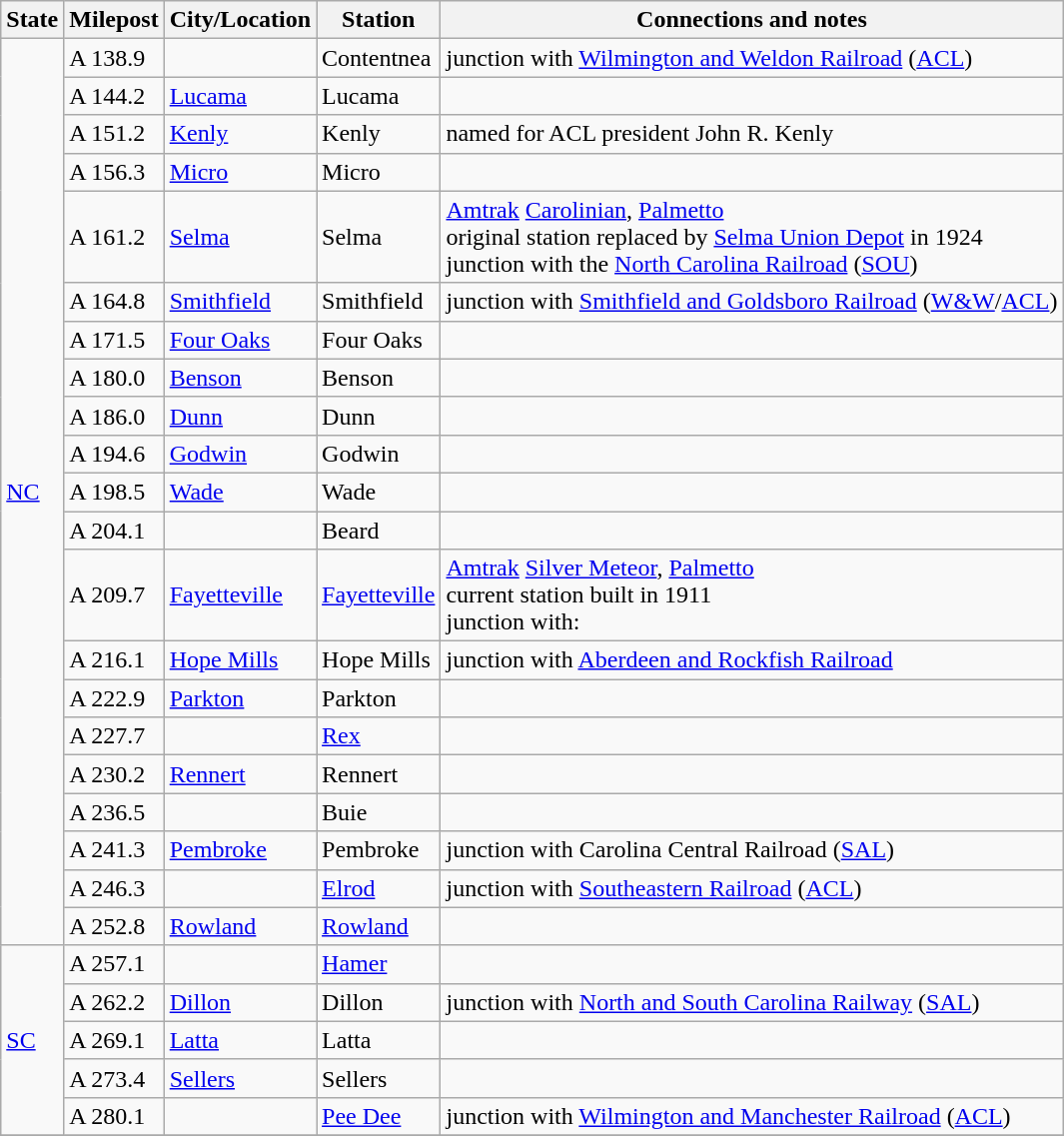<table class="wikitable">
<tr>
<th>State</th>
<th>Milepost</th>
<th>City/Location</th>
<th>Station</th>
<th>Connections and notes</th>
</tr>
<tr>
<td ! rowspan="21"><a href='#'>NC</a></td>
<td>A 138.9</td>
<td></td>
<td>Contentnea</td>
<td>junction with <a href='#'>Wilmington and Weldon Railroad</a> (<a href='#'>ACL</a>)</td>
</tr>
<tr>
<td>A 144.2</td>
<td><a href='#'>Lucama</a></td>
<td>Lucama</td>
<td></td>
</tr>
<tr>
<td>A 151.2</td>
<td><a href='#'>Kenly</a></td>
<td>Kenly</td>
<td>named for ACL president John R. Kenly</td>
</tr>
<tr>
<td>A 156.3</td>
<td><a href='#'>Micro</a></td>
<td>Micro</td>
<td></td>
</tr>
<tr>
<td>A 161.2</td>
<td><a href='#'>Selma</a></td>
<td>Selma</td>
<td><a href='#'>Amtrak</a> <a href='#'>Carolinian</a>, <a href='#'>Palmetto</a><br>original station replaced by <a href='#'>Selma Union Depot</a> in 1924<br>junction with the <a href='#'>North Carolina Railroad</a> (<a href='#'>SOU</a>)</td>
</tr>
<tr>
<td>A 164.8</td>
<td><a href='#'>Smithfield</a></td>
<td>Smithfield</td>
<td>junction with <a href='#'>Smithfield and Goldsboro Railroad</a> (<a href='#'>W&W</a>/<a href='#'>ACL</a>)</td>
</tr>
<tr>
<td>A 171.5</td>
<td><a href='#'>Four Oaks</a></td>
<td>Four Oaks</td>
<td></td>
</tr>
<tr>
<td>A 180.0</td>
<td><a href='#'>Benson</a></td>
<td>Benson</td>
<td></td>
</tr>
<tr>
<td>A 186.0</td>
<td><a href='#'>Dunn</a></td>
<td>Dunn</td>
<td></td>
</tr>
<tr>
<td>A 194.6</td>
<td><a href='#'>Godwin</a></td>
<td>Godwin</td>
<td></td>
</tr>
<tr>
<td>A 198.5</td>
<td><a href='#'>Wade</a></td>
<td>Wade</td>
<td></td>
</tr>
<tr>
<td>A 204.1</td>
<td></td>
<td>Beard</td>
<td></td>
</tr>
<tr>
<td>A 209.7</td>
<td><a href='#'>Fayetteville</a></td>
<td><a href='#'>Fayetteville</a></td>
<td><a href='#'>Amtrak</a> <a href='#'>Silver Meteor</a>, <a href='#'>Palmetto</a><br>current station built in 1911<br>junction with:<br></td>
</tr>
<tr>
<td>A 216.1</td>
<td><a href='#'>Hope Mills</a></td>
<td>Hope Mills</td>
<td>junction with <a href='#'>Aberdeen and Rockfish Railroad</a></td>
</tr>
<tr>
<td>A 222.9</td>
<td><a href='#'>Parkton</a></td>
<td>Parkton</td>
<td></td>
</tr>
<tr>
<td>A 227.7</td>
<td></td>
<td><a href='#'>Rex</a></td>
<td></td>
</tr>
<tr>
<td>A 230.2</td>
<td><a href='#'>Rennert</a></td>
<td>Rennert</td>
<td></td>
</tr>
<tr>
<td>A 236.5</td>
<td></td>
<td>Buie</td>
<td></td>
</tr>
<tr>
<td>A 241.3</td>
<td><a href='#'>Pembroke</a></td>
<td>Pembroke</td>
<td>junction with Carolina Central Railroad (<a href='#'>SAL</a>)</td>
</tr>
<tr>
<td>A 246.3</td>
<td></td>
<td><a href='#'>Elrod</a></td>
<td>junction with <a href='#'>Southeastern Railroad</a> (<a href='#'>ACL</a>)</td>
</tr>
<tr>
<td>A 252.8</td>
<td><a href='#'>Rowland</a></td>
<td><a href='#'>Rowland</a></td>
<td></td>
</tr>
<tr>
<td ! rowspan="5"><a href='#'>SC</a></td>
<td>A 257.1</td>
<td></td>
<td><a href='#'>Hamer</a></td>
<td></td>
</tr>
<tr>
<td>A 262.2</td>
<td><a href='#'>Dillon</a></td>
<td>Dillon</td>
<td>junction with <a href='#'>North and South Carolina Railway</a> (<a href='#'>SAL</a>)</td>
</tr>
<tr>
<td>A 269.1</td>
<td><a href='#'>Latta</a></td>
<td>Latta</td>
<td></td>
</tr>
<tr>
<td>A 273.4</td>
<td><a href='#'>Sellers</a></td>
<td>Sellers</td>
<td></td>
</tr>
<tr>
<td>A 280.1</td>
<td></td>
<td><a href='#'>Pee Dee</a></td>
<td>junction with <a href='#'>Wilmington and Manchester Railroad</a> (<a href='#'>ACL</a>)</td>
</tr>
<tr>
</tr>
</table>
